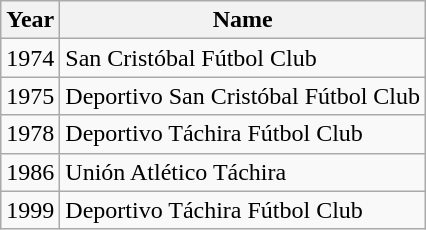<table class="wikitable" style="text-align:center;margin-left:1em">
<tr>
<th>Year</th>
<th>Name</th>
</tr>
<tr>
<td>1974</td>
<td style="text-align:left;">San Cristóbal Fútbol Club</td>
</tr>
<tr>
<td>1975</td>
<td style="text-align:left;">Deportivo San Cristóbal Fútbol Club</td>
</tr>
<tr>
<td>1978</td>
<td style="text-align:left;">Deportivo Táchira Fútbol Club</td>
</tr>
<tr>
<td>1986</td>
<td style="text-align:left;">Unión Atlético Táchira</td>
</tr>
<tr>
<td>1999</td>
<td style="text-align:left;">Deportivo Táchira Fútbol Club</td>
</tr>
</table>
